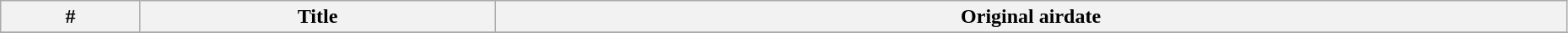<table class="wikitable" style="width:98%;">
<tr>
<th>#</th>
<th>Title</th>
<th>Original airdate</th>
</tr>
<tr>
</tr>
</table>
